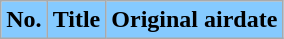<table class="wikitable plainrowheaders">
<tr>
<th scope="col" style="background:#85CAFF;">No.</th>
<th scope="col" style="background:#85CAFF;">Title</th>
<th scope="col" style="background:#85CAFF;">Original airdate<br>


















</th>
</tr>
</table>
